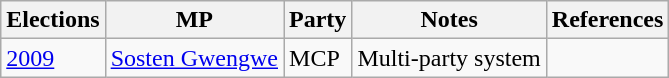<table class="wikitable">
<tr>
<th>Elections</th>
<th>MP</th>
<th>Party</th>
<th>Notes</th>
<th>References</th>
</tr>
<tr>
<td><a href='#'>2009</a></td>
<td><a href='#'>Sosten Gwengwe</a></td>
<td>MCP</td>
<td>Multi-party system</td>
<td></td>
</tr>
</table>
